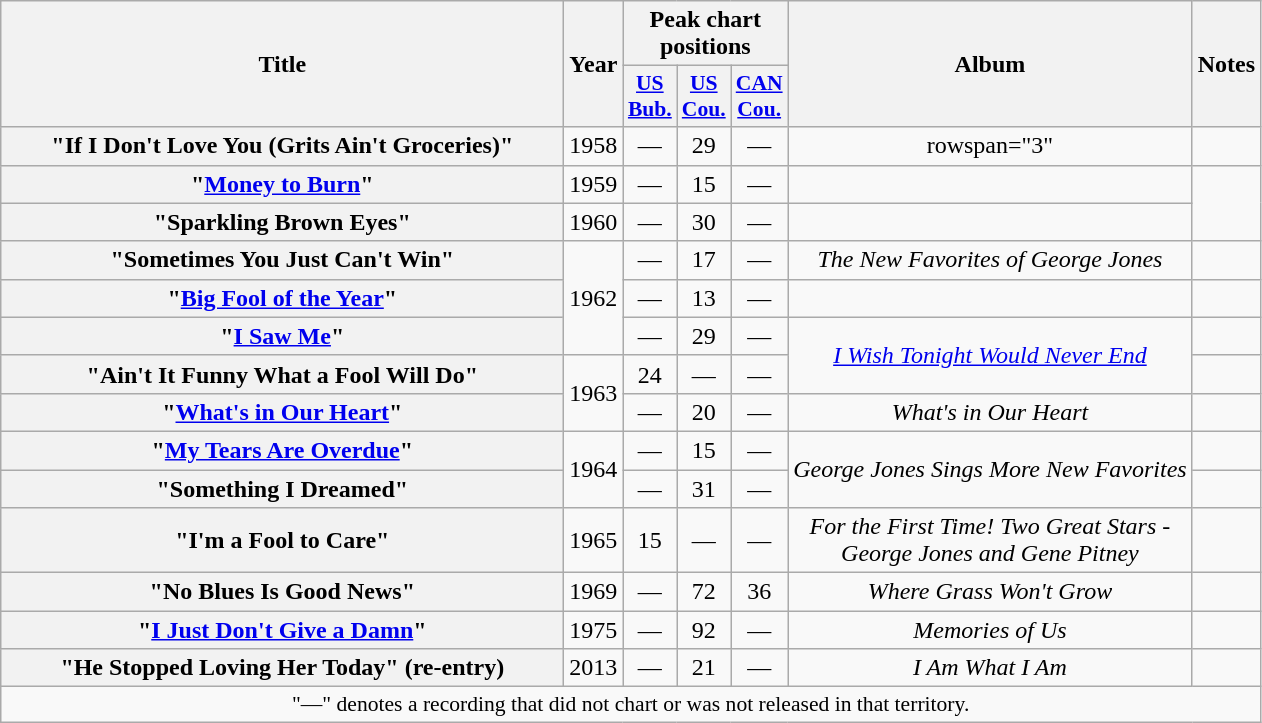<table class="wikitable plainrowheaders" style="text-align:center;" border="1">
<tr>
<th scope="col" rowspan="2" style="width:23em;">Title</th>
<th scope="col" rowspan="2">Year</th>
<th scope="col" colspan="3">Peak chart<br>positions</th>
<th scope="col" rowspan="2">Album</th>
<th scope="col" rowspan="2">Notes</th>
</tr>
<tr>
<th scope="col" style="width:2em;font-size:90%;"><a href='#'>US<br>Bub.</a><br></th>
<th scope="col" style="width:2em;font-size:90%;"><a href='#'>US<br>Cou.</a><br></th>
<th scope="col" style="width:2em;font-size:90%;"><a href='#'>CAN<br>Cou.</a><br></th>
</tr>
<tr>
<th scope="row">"If I Don't Love You (Grits Ain't Groceries)"</th>
<td>1958</td>
<td>—</td>
<td>29</td>
<td>—</td>
<td>rowspan="3" </td>
<td></td>
</tr>
<tr>
<th scope="row">"<a href='#'>Money to Burn</a>"</th>
<td>1959</td>
<td>—</td>
<td>15</td>
<td>—</td>
<td></td>
</tr>
<tr>
<th scope="row">"Sparkling Brown Eyes"</th>
<td>1960</td>
<td>—</td>
<td>30</td>
<td>—</td>
<td></td>
</tr>
<tr>
<th scope="row">"Sometimes You Just Can't Win"</th>
<td rowspan="3">1962</td>
<td>—</td>
<td>17</td>
<td>—</td>
<td><em>The New Favorites of George Jones</em></td>
<td></td>
</tr>
<tr>
<th scope="row">"<a href='#'>Big Fool of the Year</a>"</th>
<td>—</td>
<td>13</td>
<td>—</td>
<td></td>
<td></td>
</tr>
<tr>
<th scope="row">"<a href='#'>I Saw Me</a>"</th>
<td>—</td>
<td>29</td>
<td>—</td>
<td rowspan="2"><em><a href='#'>I Wish Tonight Would Never End</a></em></td>
<td></td>
</tr>
<tr>
<th scope="row">"Ain't It Funny What a Fool Will Do"</th>
<td rowspan="2">1963</td>
<td>24</td>
<td>—</td>
<td>—</td>
<td></td>
</tr>
<tr>
<th scope="row">"<a href='#'>What's in Our Heart</a>" </th>
<td>—</td>
<td>20</td>
<td>—</td>
<td><em>What's in Our Heart</em></td>
<td></td>
</tr>
<tr>
<th scope="row">"<a href='#'>My Tears Are Overdue</a>"</th>
<td rowspan="2">1964</td>
<td>—</td>
<td>15</td>
<td>—</td>
<td rowspan="2"><em>George Jones Sings More New Favorites</em></td>
<td></td>
</tr>
<tr>
<th scope="row">"Something I Dreamed"</th>
<td>—</td>
<td>31</td>
<td>—</td>
<td></td>
</tr>
<tr>
<th scope="row">"I'm a Fool to Care" </th>
<td>1965</td>
<td>15</td>
<td>—</td>
<td>—</td>
<td><em>For the First Time! Two Great Stars -<br>George Jones and Gene Pitney</em></td>
<td></td>
</tr>
<tr>
<th scope="row">"No Blues Is Good News"</th>
<td>1969</td>
<td>—</td>
<td>72</td>
<td>36</td>
<td><em>Where Grass Won't Grow</em></td>
<td></td>
</tr>
<tr>
<th scope="row">"<a href='#'>I Just Don't Give a Damn</a>"</th>
<td>1975</td>
<td>—</td>
<td>92</td>
<td>—</td>
<td><em>Memories of Us</em></td>
<td></td>
</tr>
<tr>
<th scope="row">"He Stopped Loving Her Today" (re-entry)</th>
<td>2013</td>
<td>—</td>
<td>21</td>
<td>—</td>
<td><em>I Am What I Am</em></td>
<td></td>
</tr>
<tr>
<td colspan="7" style="font-size:90%">"—" denotes a recording that did not chart or was not released in that territory.</td>
</tr>
</table>
